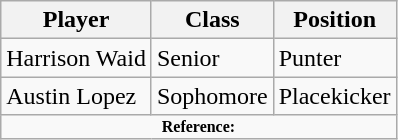<table class="wikitable" border="1">
<tr>
<th>Player</th>
<th>Class</th>
<th>Position</th>
</tr>
<tr>
<td>Harrison Waid</td>
<td>Senior</td>
<td>Punter</td>
</tr>
<tr>
<td>Austin Lopez</td>
<td>Sophomore</td>
<td>Placekicker</td>
</tr>
<tr>
<td colspan="3" style="font-size: 8pt" align="center"><strong>Reference:</strong></td>
</tr>
</table>
